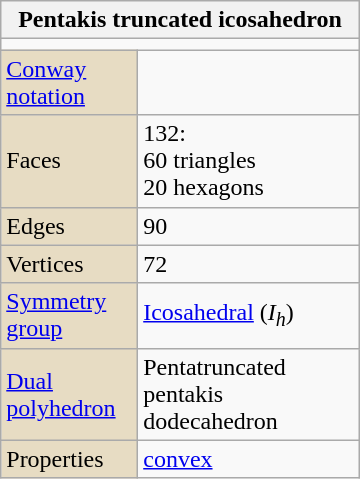<table class=wikitable align="right" width=240>
<tr>
<th bgcolor=#e7dcc3 colspan=2>Pentakis truncated icosahedron</th>
</tr>
<tr>
<td align=center colspan=2></td>
</tr>
<tr>
<td bgcolor=#e7dcc3><a href='#'>Conway notation</a></td>
<td></td>
</tr>
<tr>
<td bgcolor=#e7dcc3>Faces</td>
<td>132:<br>60 triangles<br>20 hexagons</td>
</tr>
<tr>
<td bgcolor=#e7dcc3>Edges</td>
<td>90</td>
</tr>
<tr>
<td bgcolor=#e7dcc3>Vertices</td>
<td>72</td>
</tr>
<tr>
<td bgcolor=#e7dcc3><a href='#'>Symmetry group</a></td>
<td><a href='#'>Icosahedral</a> (<em>I</em><sub><em>h</em></sub>)</td>
</tr>
<tr>
<td bgcolor=#e7dcc3><a href='#'>Dual polyhedron</a></td>
<td>Pentatruncated pentakis dodecahedron</td>
</tr>
<tr>
<td bgcolor=#e7dcc3>Properties</td>
<td><a href='#'>convex</a></td>
</tr>
</table>
